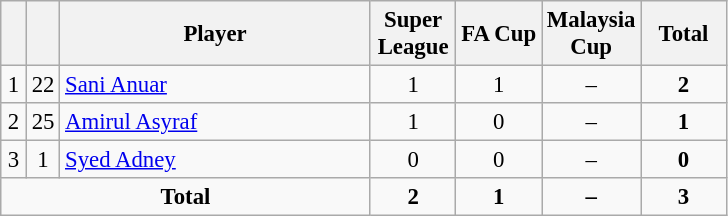<table class="wikitable sortable" style="font-size: 95%; text-align: center;">
<tr>
<th width=10></th>
<th width=10></th>
<th width=200>Player</th>
<th width=50>Super League</th>
<th width=50>FA Cup</th>
<th width=50>Malaysia Cup</th>
<th width=50>Total</th>
</tr>
<tr>
<td>1</td>
<td>22</td>
<td align=left> <a href='#'>Sani Anuar</a></td>
<td>1</td>
<td>1</td>
<td>–</td>
<td><strong>2</strong></td>
</tr>
<tr>
<td>2</td>
<td>25</td>
<td align=left> <a href='#'>Amirul Asyraf</a></td>
<td>1</td>
<td>0</td>
<td>–</td>
<td><strong>1</strong></td>
</tr>
<tr>
<td>3</td>
<td>1</td>
<td align=left> <a href='#'>Syed Adney</a></td>
<td>0</td>
<td>0</td>
<td>–</td>
<td><strong>0</strong></td>
</tr>
<tr>
<td colspan="3"><strong>Total</strong></td>
<td><strong>2</strong></td>
<td><strong>1</strong></td>
<td><strong>–</strong></td>
<td><strong>3</strong></td>
</tr>
</table>
